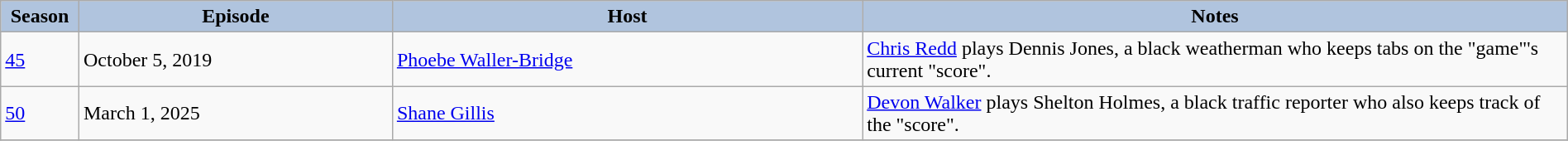<table class="wikitable" style="width:100%;">
<tr>
<th style="background:#B0C4DE;" width="5%">Season</th>
<th style="background:#B0C4DE;" width="20%">Episode</th>
<th style="background:#B0C4DE;" width="30%">Host</th>
<th style="background:#B0C4DE;" width="45%">Notes</th>
</tr>
<tr>
<td><a href='#'>45</a></td>
<td>October 5, 2019</td>
<td><a href='#'>Phoebe Waller-Bridge</a></td>
<td><a href='#'>Chris Redd</a> plays Dennis Jones, a black weatherman who keeps tabs on the "game"'s current "score".</td>
</tr>
<tr>
<td><a href='#'>50</a></td>
<td>March 1, 2025</td>
<td><a href='#'>Shane Gillis</a></td>
<td><a href='#'>Devon Walker</a> plays Shelton Holmes, a black traffic reporter who also keeps track of the "score".</td>
</tr>
<tr>
</tr>
</table>
